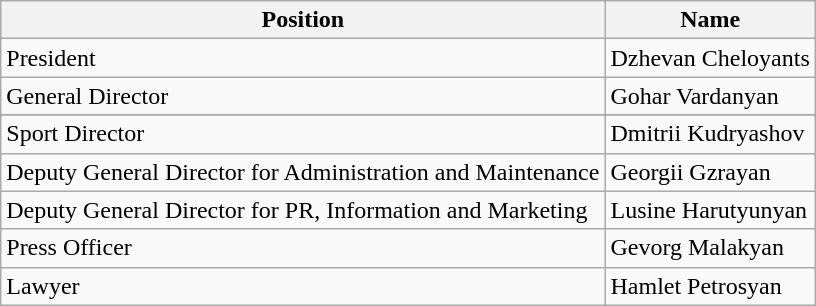<table class="wikitable">
<tr>
<th style=background:graw;">Position</th>
<th style=background:graw;">Name</th>
</tr>
<tr>
<td>President</td>
<td> Dzhevan Cheloyants</td>
</tr>
<tr>
<td>General Director</td>
<td> Gohar Vardanyan</td>
</tr>
<tr>
</tr>
<tr>
<td>Sport Director</td>
<td> Dmitrii Kudryashov</td>
</tr>
<tr>
<td>Deputy General Director for Administration and Maintenance</td>
<td> Georgii Gzrayan</td>
</tr>
<tr>
<td>Deputy General Director for PR, Information and Marketing</td>
<td> Lusine Harutyunyan</td>
</tr>
<tr>
<td>Press Officer</td>
<td> Gevorg Malakyan</td>
</tr>
<tr>
<td>Lawyer</td>
<td> Hamlet Petrosyan</td>
</tr>
</table>
